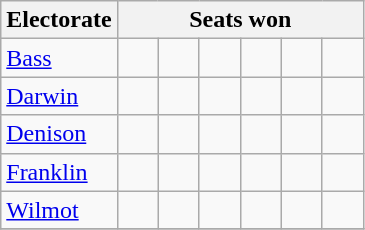<table class="wikitable">
<tr>
<th>Electorate</th>
<th colspan=7>Seats won</th>
</tr>
<tr>
<td><a href='#'>Bass</a></td>
<td width=20 > </td>
<td width=20 > </td>
<td width=20 > </td>
<td width=20 > </td>
<td width=20 > </td>
<td width=20 > </td>
</tr>
<tr>
<td><a href='#'>Darwin</a></td>
<td> </td>
<td> </td>
<td> </td>
<td> </td>
<td> </td>
<td> </td>
</tr>
<tr>
<td><a href='#'>Denison</a></td>
<td> </td>
<td> </td>
<td> </td>
<td> </td>
<td> </td>
<td> </td>
</tr>
<tr>
<td><a href='#'>Franklin</a></td>
<td> </td>
<td> </td>
<td> </td>
<td> </td>
<td> </td>
<td> </td>
</tr>
<tr>
<td><a href='#'>Wilmot</a></td>
<td> </td>
<td> </td>
<td> </td>
<td> </td>
<td> </td>
<td> </td>
</tr>
<tr>
</tr>
</table>
